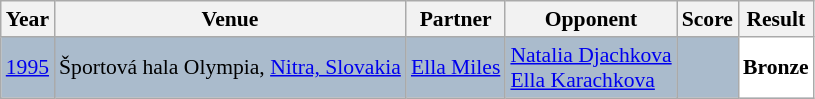<table class="sortable wikitable" style="font-size: 90%;">
<tr>
<th>Year</th>
<th>Venue</th>
<th>Partner</th>
<th>Opponent</th>
<th>Score</th>
<th>Result</th>
</tr>
<tr style="background:#AABBCC">
<td align="center"><a href='#'>1995</a></td>
<td align="left">Športová hala Olympia, <a href='#'>Nitra, Slovakia</a></td>
<td align="left"> <a href='#'>Ella Miles</a></td>
<td align="left"> <a href='#'>Natalia Djachkova</a> <br>  <a href='#'>Ella Karachkova</a></td>
<td align="left"></td>
<td style="text-align:left; background:white"> <strong>Bronze</strong></td>
</tr>
</table>
